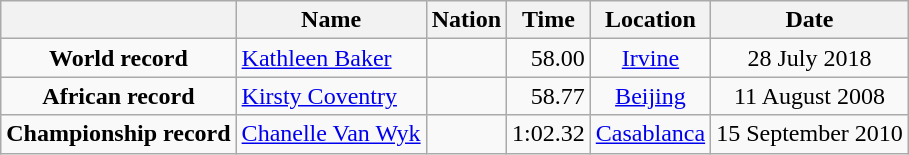<table class=wikitable style=text-align:center>
<tr>
<th></th>
<th>Name</th>
<th>Nation</th>
<th>Time</th>
<th>Location</th>
<th>Date</th>
</tr>
<tr>
<td><strong>World record</strong></td>
<td align=left><a href='#'>Kathleen Baker</a></td>
<td align=left></td>
<td align=right>58.00</td>
<td><a href='#'>Irvine</a></td>
<td>28 July 2018</td>
</tr>
<tr>
<td><strong>African record</strong></td>
<td align=left><a href='#'>Kirsty Coventry</a></td>
<td align=left></td>
<td align=right>58.77</td>
<td><a href='#'>Beijing</a></td>
<td>11 August 2008</td>
</tr>
<tr>
<td><strong>Championship record</strong></td>
<td align=left><a href='#'>Chanelle Van Wyk</a></td>
<td align=left></td>
<td align=left>1:02.32</td>
<td><a href='#'>Casablanca</a></td>
<td>15 September 2010</td>
</tr>
</table>
